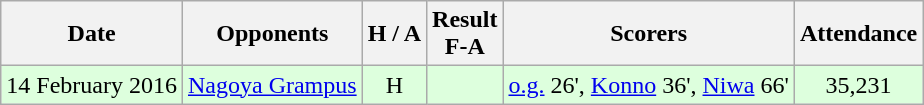<table class="wikitable" style="text-align:center">
<tr>
<th>Date</th>
<th>Opponents</th>
<th>H / A</th>
<th>Result<br>F-A</th>
<th>Scorers</th>
<th>Attendance</th>
</tr>
<tr bgcolor="#ddffdd">
<td>14 February 2016</td>
<td><a href='#'>Nagoya Grampus</a></td>
<td>H</td>
<td></td>
<td><a href='#'>o.g.</a> 26', <a href='#'>Konno</a> 36', <a href='#'>Niwa</a> 66'</td>
<td>35,231</td>
</tr>
</table>
